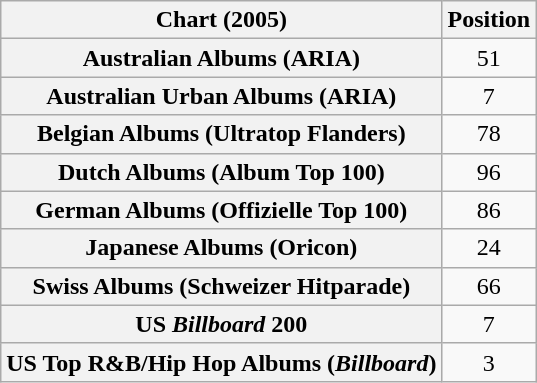<table class="wikitable sortable plainrowheaders" style="text-align:center;">
<tr>
<th scope="col">Chart (2005)</th>
<th scope="col">Position</th>
</tr>
<tr>
<th scope="row">Australian Albums (ARIA)</th>
<td>51</td>
</tr>
<tr>
<th scope="row">Australian Urban Albums (ARIA)</th>
<td>7</td>
</tr>
<tr>
<th scope="row">Belgian Albums (Ultratop Flanders)</th>
<td>78</td>
</tr>
<tr>
<th scope="row">Dutch Albums (Album Top 100)</th>
<td>96</td>
</tr>
<tr>
<th scope="row">German Albums (Offizielle Top 100)</th>
<td>86</td>
</tr>
<tr>
<th scope="row">Japanese Albums (Oricon)</th>
<td>24</td>
</tr>
<tr>
<th scope="row">Swiss Albums (Schweizer Hitparade)</th>
<td>66</td>
</tr>
<tr>
<th scope="row">US <em>Billboard</em> 200</th>
<td>7</td>
</tr>
<tr>
<th scope="row">US Top R&B/Hip Hop Albums (<em>Billboard</em>)</th>
<td>3</td>
</tr>
</table>
